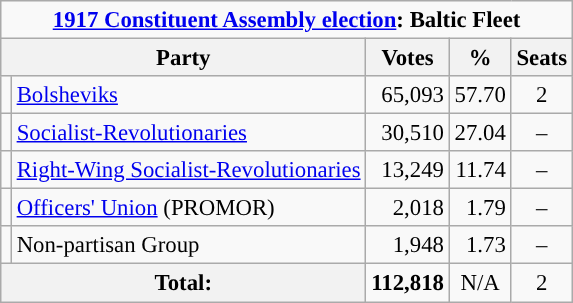<table class="wikitable" style="text-align:left; font-size:95%">
<tr>
<td align=center colspan=5><strong><a href='#'>1917 Constituent Assembly election</a>: Baltic Fleet</strong></td>
</tr>
<tr>
<th colspan=2>Party</th>
<th>Votes</th>
<th>%</th>
<th>Seats</th>
</tr>
<tr>
<td style="background-color: "></td>
<td><a href='#'>Bolsheviks</a></td>
<td align=right>65,093</td>
<td align=right>57.70</td>
<td align=center>2</td>
</tr>
<tr>
<td style="background-color: "></td>
<td><a href='#'>Socialist-Revolutionaries</a></td>
<td align=right>30,510</td>
<td align=right>27.04</td>
<td align=center>–</td>
</tr>
<tr>
<td style="background-color: "></td>
<td><a href='#'>Right-Wing Socialist-Revolutionaries</a></td>
<td align=right>13,249</td>
<td align=right>11.74</td>
<td align=center>–</td>
</tr>
<tr>
<td style="background-color: "></td>
<td><a href='#'>Officers' Union</a> (PROMOR)</td>
<td align=right>2,018</td>
<td align=right>1.79</td>
<td align=center>–</td>
</tr>
<tr>
<td></td>
<td>Non-partisan Group</td>
<td align=right>1,948</td>
<td align=right>1.73</td>
<td align=center>–</td>
</tr>
<tr>
<th colspan=2>Total:</th>
<td align=center><strong>112,818</strong></td>
<td align=center>N/A</td>
<td align=center>2</td>
</tr>
</table>
